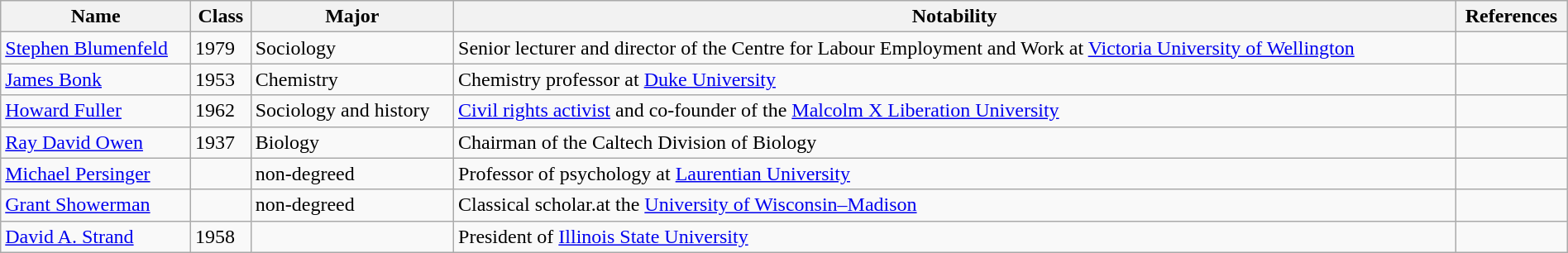<table class="wikitable sortable" style="width:100%;">
<tr>
<th>Name</th>
<th>Class</th>
<th>Major</th>
<th>Notability</th>
<th>References</th>
</tr>
<tr>
<td><a href='#'>Stephen Blumenfeld</a></td>
<td>1979</td>
<td>Sociology</td>
<td>Senior lecturer and director of the Centre for Labour Employment and Work at <a href='#'>Victoria University of Wellington</a></td>
<td></td>
</tr>
<tr>
<td><a href='#'>James Bonk</a></td>
<td>1953</td>
<td>Chemistry</td>
<td>Chemistry professor at <a href='#'>Duke University</a></td>
<td></td>
</tr>
<tr>
<td><a href='#'>Howard Fuller</a></td>
<td>1962</td>
<td>Sociology and history</td>
<td><a href='#'>Civil rights activist</a> and co-founder of the <a href='#'>Malcolm X Liberation University</a></td>
<td></td>
</tr>
<tr>
<td><a href='#'>Ray David Owen</a></td>
<td>1937</td>
<td>Biology</td>
<td>Chairman of the Caltech Division of Biology</td>
<td></td>
</tr>
<tr>
<td><a href='#'>Michael Persinger</a></td>
<td></td>
<td>non-degreed</td>
<td>Professor of psychology at <a href='#'>Laurentian University</a></td>
<td></td>
</tr>
<tr>
<td><a href='#'>Grant Showerman</a></td>
<td></td>
<td>non-degreed</td>
<td>Classical scholar.at the <a href='#'>University of Wisconsin–Madison</a></td>
<td></td>
</tr>
<tr>
<td><a href='#'>David A. Strand</a></td>
<td>1958</td>
<td></td>
<td>President of <a href='#'>Illinois State University</a></td>
<td></td>
</tr>
</table>
